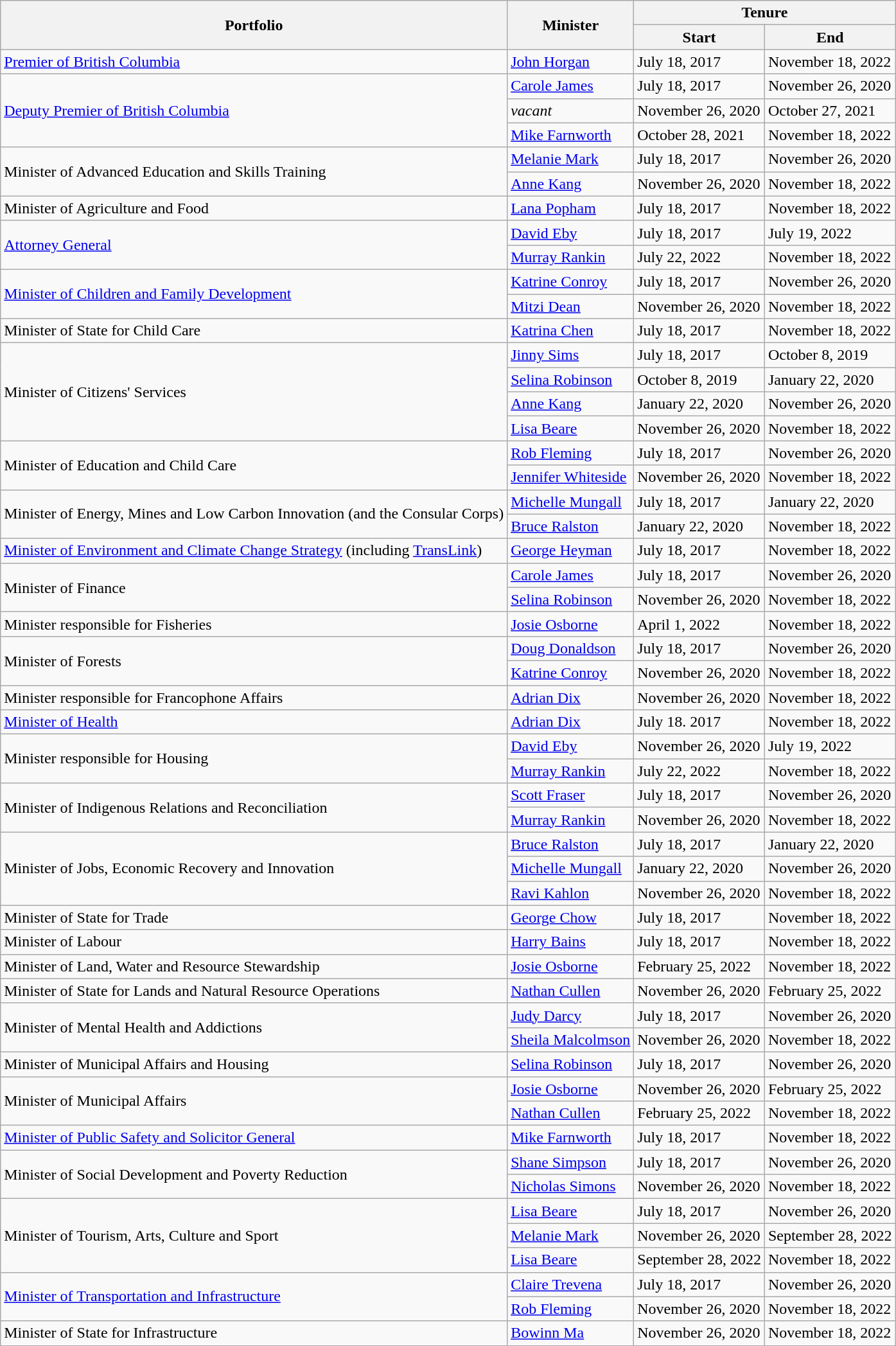<table class="wikitable">
<tr>
<th rowspan="2">Portfolio</th>
<th rowspan="2">Minister</th>
<th colspan="2">Tenure</th>
</tr>
<tr>
<th>Start</th>
<th>End</th>
</tr>
<tr>
<td><a href='#'>Premier of British Columbia</a></td>
<td><a href='#'>John Horgan</a></td>
<td>July 18, 2017</td>
<td>November 18, 2022</td>
</tr>
<tr>
<td rowspan="3"><a href='#'>Deputy Premier of British Columbia</a></td>
<td><a href='#'>Carole James</a></td>
<td>July 18, 2017</td>
<td>November 26, 2020</td>
</tr>
<tr>
<td><em>vacant</em></td>
<td>November 26, 2020</td>
<td>October 27, 2021</td>
</tr>
<tr>
<td><a href='#'>Mike Farnworth</a></td>
<td>October 28, 2021</td>
<td>November 18, 2022</td>
</tr>
<tr>
<td rowspan="2">Minister of Advanced Education and Skills Training</td>
<td><a href='#'>Melanie Mark</a></td>
<td>July 18, 2017</td>
<td>November 26, 2020</td>
</tr>
<tr>
<td><a href='#'>Anne Kang</a></td>
<td>November 26, 2020</td>
<td>November 18, 2022</td>
</tr>
<tr>
<td>Minister of Agriculture and Food</td>
<td><a href='#'>Lana Popham</a></td>
<td>July 18, 2017</td>
<td>November 18, 2022</td>
</tr>
<tr>
<td rowspan="2"><a href='#'>Attorney General</a></td>
<td><a href='#'>David Eby</a></td>
<td>July 18, 2017</td>
<td>July 19, 2022</td>
</tr>
<tr>
<td><a href='#'>Murray Rankin</a></td>
<td>July 22, 2022</td>
<td>November 18, 2022</td>
</tr>
<tr>
<td rowspan="2"><a href='#'>Minister of Children and Family Development</a></td>
<td><a href='#'>Katrine Conroy</a></td>
<td>July 18, 2017</td>
<td>November 26, 2020</td>
</tr>
<tr>
<td><a href='#'>Mitzi Dean</a></td>
<td>November 26, 2020</td>
<td>November 18, 2022</td>
</tr>
<tr>
<td>Minister of State for Child Care</td>
<td><a href='#'>Katrina Chen</a></td>
<td>July 18, 2017</td>
<td>November 18, 2022</td>
</tr>
<tr>
<td rowspan="4">Minister of Citizens' Services</td>
<td><a href='#'>Jinny Sims</a></td>
<td>July 18, 2017</td>
<td>October 8, 2019</td>
</tr>
<tr>
<td><a href='#'>Selina Robinson</a></td>
<td>October 8, 2019</td>
<td>January 22, 2020</td>
</tr>
<tr>
<td><a href='#'>Anne Kang</a></td>
<td>January 22, 2020</td>
<td>November 26, 2020</td>
</tr>
<tr>
<td><a href='#'>Lisa Beare</a></td>
<td>November 26, 2020</td>
<td>November 18, 2022</td>
</tr>
<tr>
<td rowspan="2">Minister of Education and Child Care</td>
<td><a href='#'>Rob Fleming</a></td>
<td>July 18, 2017</td>
<td>November 26, 2020</td>
</tr>
<tr>
<td><a href='#'>Jennifer Whiteside</a></td>
<td>November 26, 2020</td>
<td>November 18, 2022</td>
</tr>
<tr>
<td rowspan="2">Minister of Energy, Mines and Low Carbon Innovation (and the Consular Corps)</td>
<td><a href='#'>Michelle Mungall</a></td>
<td>July 18, 2017</td>
<td>January 22, 2020</td>
</tr>
<tr>
<td><a href='#'>Bruce Ralston</a></td>
<td>January 22, 2020</td>
<td>November 18, 2022</td>
</tr>
<tr>
<td><a href='#'>Minister of Environment and Climate Change Strategy</a> (including <a href='#'>TransLink</a>)</td>
<td><a href='#'>George Heyman</a></td>
<td>July 18, 2017</td>
<td>November 18, 2022</td>
</tr>
<tr>
<td rowspan="2">Minister of Finance</td>
<td><a href='#'>Carole James</a></td>
<td>July 18, 2017</td>
<td>November 26, 2020</td>
</tr>
<tr>
<td><a href='#'>Selina Robinson</a></td>
<td>November 26, 2020</td>
<td>November 18, 2022</td>
</tr>
<tr>
<td>Minister responsible for Fisheries</td>
<td><a href='#'>Josie Osborne</a></td>
<td>April 1, 2022</td>
<td>November 18, 2022</td>
</tr>
<tr>
<td rowspan="2">Minister of Forests</td>
<td><a href='#'>Doug Donaldson</a></td>
<td>July 18, 2017</td>
<td>November 26, 2020</td>
</tr>
<tr>
<td><a href='#'>Katrine Conroy</a></td>
<td>November 26, 2020</td>
<td>November 18, 2022</td>
</tr>
<tr>
<td>Minister responsible for Francophone Affairs</td>
<td><a href='#'>Adrian Dix</a></td>
<td>November 26, 2020</td>
<td>November 18, 2022</td>
</tr>
<tr>
<td><a href='#'>Minister of Health</a></td>
<td><a href='#'>Adrian Dix</a></td>
<td>July 18. 2017</td>
<td>November 18, 2022</td>
</tr>
<tr>
<td rowspan="2">Minister responsible for Housing</td>
<td><a href='#'>David Eby</a></td>
<td>November 26, 2020</td>
<td>July 19, 2022</td>
</tr>
<tr>
<td><a href='#'>Murray Rankin</a></td>
<td>July 22, 2022</td>
<td>November 18, 2022</td>
</tr>
<tr>
<td rowspan="2">Minister of Indigenous Relations and Reconciliation</td>
<td><a href='#'>Scott Fraser</a></td>
<td>July 18, 2017</td>
<td>November 26, 2020</td>
</tr>
<tr>
<td><a href='#'>Murray Rankin</a></td>
<td>November 26, 2020</td>
<td>November 18, 2022</td>
</tr>
<tr>
<td rowspan="3">Minister of Jobs, Economic Recovery and Innovation</td>
<td><a href='#'>Bruce Ralston</a></td>
<td>July 18, 2017</td>
<td>January 22, 2020</td>
</tr>
<tr>
<td><a href='#'>Michelle Mungall</a></td>
<td>January 22, 2020</td>
<td>November 26, 2020</td>
</tr>
<tr>
<td><a href='#'>Ravi Kahlon</a></td>
<td>November 26, 2020</td>
<td>November 18, 2022</td>
</tr>
<tr>
<td>Minister of State for Trade</td>
<td><a href='#'>George Chow</a></td>
<td>July 18, 2017</td>
<td>November 18, 2022</td>
</tr>
<tr>
<td>Minister of Labour</td>
<td><a href='#'>Harry Bains</a></td>
<td>July 18, 2017</td>
<td>November 18, 2022</td>
</tr>
<tr>
<td>Minister of Land, Water and Resource Stewardship</td>
<td><a href='#'>Josie Osborne</a></td>
<td>February 25, 2022</td>
<td>November 18, 2022</td>
</tr>
<tr>
<td>Minister of State for Lands and Natural Resource Operations</td>
<td><a href='#'>Nathan Cullen</a></td>
<td>November 26, 2020</td>
<td>February 25, 2022</td>
</tr>
<tr>
<td rowspan="2">Minister of Mental Health and Addictions</td>
<td><a href='#'>Judy Darcy</a></td>
<td>July 18, 2017</td>
<td>November 26, 2020</td>
</tr>
<tr>
<td><a href='#'>Sheila Malcolmson</a></td>
<td>November 26, 2020</td>
<td>November 18, 2022</td>
</tr>
<tr>
<td>Minister of Municipal Affairs and Housing</td>
<td><a href='#'>Selina Robinson</a></td>
<td>July 18, 2017</td>
<td>November 26, 2020</td>
</tr>
<tr>
<td rowspan="2">Minister of Municipal Affairs</td>
<td><a href='#'>Josie Osborne</a></td>
<td>November 26, 2020</td>
<td>February 25, 2022</td>
</tr>
<tr>
<td><a href='#'>Nathan Cullen</a></td>
<td>February 25, 2022</td>
<td>November 18, 2022</td>
</tr>
<tr>
<td><a href='#'>Minister of Public Safety and Solicitor General</a></td>
<td><a href='#'>Mike Farnworth</a></td>
<td>July 18, 2017</td>
<td>November 18, 2022</td>
</tr>
<tr>
<td rowspan="2">Minister of Social Development and Poverty Reduction</td>
<td><a href='#'>Shane Simpson</a></td>
<td>July 18, 2017</td>
<td>November 26, 2020</td>
</tr>
<tr>
<td><a href='#'>Nicholas Simons</a></td>
<td>November 26, 2020</td>
<td>November 18, 2022</td>
</tr>
<tr>
<td rowspan="3">Minister of Tourism, Arts, Culture and Sport</td>
<td><a href='#'>Lisa Beare</a></td>
<td>July 18, 2017</td>
<td>November 26, 2020</td>
</tr>
<tr>
<td><a href='#'>Melanie Mark</a></td>
<td>November 26, 2020</td>
<td>September 28, 2022</td>
</tr>
<tr>
<td><a href='#'>Lisa Beare</a></td>
<td>September 28, 2022</td>
<td>November 18, 2022</td>
</tr>
<tr>
<td rowspan="2"><a href='#'>Minister of Transportation and Infrastructure</a></td>
<td><a href='#'>Claire Trevena</a></td>
<td>July 18, 2017</td>
<td>November 26, 2020</td>
</tr>
<tr>
<td><a href='#'>Rob Fleming</a></td>
<td>November 26, 2020</td>
<td>November 18, 2022</td>
</tr>
<tr>
<td>Minister of State for Infrastructure</td>
<td><a href='#'>Bowinn Ma</a></td>
<td>November 26, 2020</td>
<td>November 18, 2022</td>
</tr>
</table>
